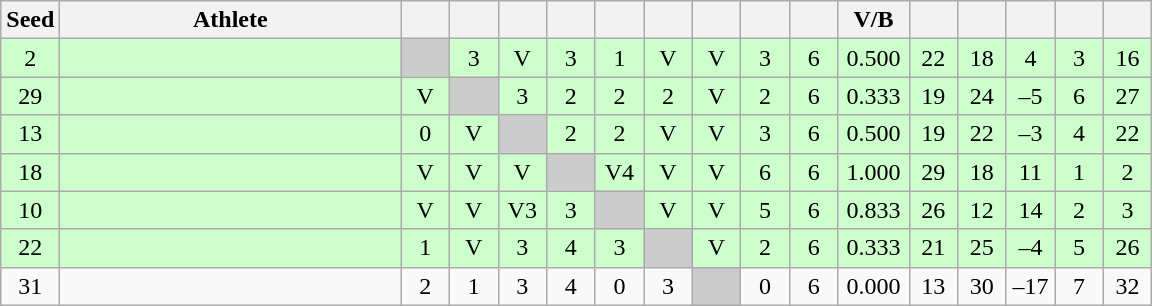<table class="wikitable" style="text-align:center">
<tr>
<th width="25">Seed</th>
<th width="220">Athlete</th>
<th width="25"></th>
<th width="25"></th>
<th width="25"></th>
<th width="25"></th>
<th width="25"></th>
<th width="25"></th>
<th width="25"></th>
<th width="25"></th>
<th width="25"></th>
<th width="40">V/B</th>
<th width="25"></th>
<th width="25"></th>
<th width="25"></th>
<th width="25"></th>
<th width="25"></th>
</tr>
<tr bgcolor=ccffcc>
<td>2</td>
<td align=left></td>
<td bgcolor="#cccccc"></td>
<td>3</td>
<td>V</td>
<td>3</td>
<td>1</td>
<td>V</td>
<td>V</td>
<td>3</td>
<td>6</td>
<td>0.500</td>
<td>22</td>
<td>18</td>
<td>4</td>
<td>3</td>
<td>16</td>
</tr>
<tr bgcolor=ccffcc>
<td>29</td>
<td align=left></td>
<td>V</td>
<td bgcolor="#cccccc"></td>
<td>3</td>
<td>2</td>
<td>2</td>
<td>2</td>
<td>V</td>
<td>2</td>
<td>6</td>
<td>0.333</td>
<td>19</td>
<td>24</td>
<td>–5</td>
<td>6</td>
<td>27</td>
</tr>
<tr bgcolor=ccffcc>
<td>13</td>
<td align=left></td>
<td>0</td>
<td>V</td>
<td bgcolor="#cccccc"></td>
<td>2</td>
<td>2</td>
<td>V</td>
<td>V</td>
<td>3</td>
<td>6</td>
<td>0.500</td>
<td>19</td>
<td>22</td>
<td>–3</td>
<td>4</td>
<td>22</td>
</tr>
<tr bgcolor=ccffcc>
<td>18</td>
<td align=left></td>
<td>V</td>
<td>V</td>
<td>V</td>
<td bgcolor="#cccccc"></td>
<td>V4</td>
<td>V</td>
<td>V</td>
<td>6</td>
<td>6</td>
<td>1.000</td>
<td>29</td>
<td>18</td>
<td>11</td>
<td>1</td>
<td>2</td>
</tr>
<tr bgcolor=ccffcc>
<td>10</td>
<td align=left></td>
<td>V</td>
<td>V</td>
<td>V3</td>
<td>3</td>
<td bgcolor="#cccccc"></td>
<td>V</td>
<td>V</td>
<td>5</td>
<td>6</td>
<td>0.833</td>
<td>26</td>
<td>12</td>
<td>14</td>
<td>2</td>
<td>3</td>
</tr>
<tr bgcolor=ccffcc>
<td>22</td>
<td align=left></td>
<td>1</td>
<td>V</td>
<td>3</td>
<td>4</td>
<td>3</td>
<td bgcolor="#cccccc"></td>
<td>V</td>
<td>2</td>
<td>6</td>
<td>0.333</td>
<td>21</td>
<td>25</td>
<td>–4</td>
<td>5</td>
<td>26</td>
</tr>
<tr>
<td>31</td>
<td align=left></td>
<td>2</td>
<td>1</td>
<td>3</td>
<td>4</td>
<td>0</td>
<td>3</td>
<td bgcolor="#cccccc"></td>
<td>0</td>
<td>6</td>
<td>0.000</td>
<td>13</td>
<td>30</td>
<td>–17</td>
<td>7</td>
<td>32</td>
</tr>
</table>
